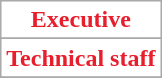<table class="wikitable">
<tr>
<th style="background:#FFF; color:#E81E2D;" scope="col" colspan="2">Executive</th>
</tr>
<tr>
</tr>
<tr>
</tr>
<tr>
</tr>
<tr>
<th style="background:#FFF; color:#E81E2D;" scope="col" colspan="2">Technical staff</th>
</tr>
<tr>
</tr>
<tr>
</tr>
<tr>
</tr>
<tr>
</tr>
<tr>
</tr>
<tr>
</tr>
<tr>
</tr>
</table>
